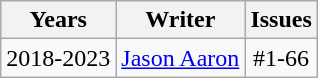<table class="wikitable">
<tr>
<th>Years</th>
<th>Writer</th>
<th>Issues</th>
</tr>
<tr>
<td align="center">2018-2023</td>
<td align="center"><a href='#'>Jason Aaron</a></td>
<td align="center">#1-66</td>
</tr>
</table>
